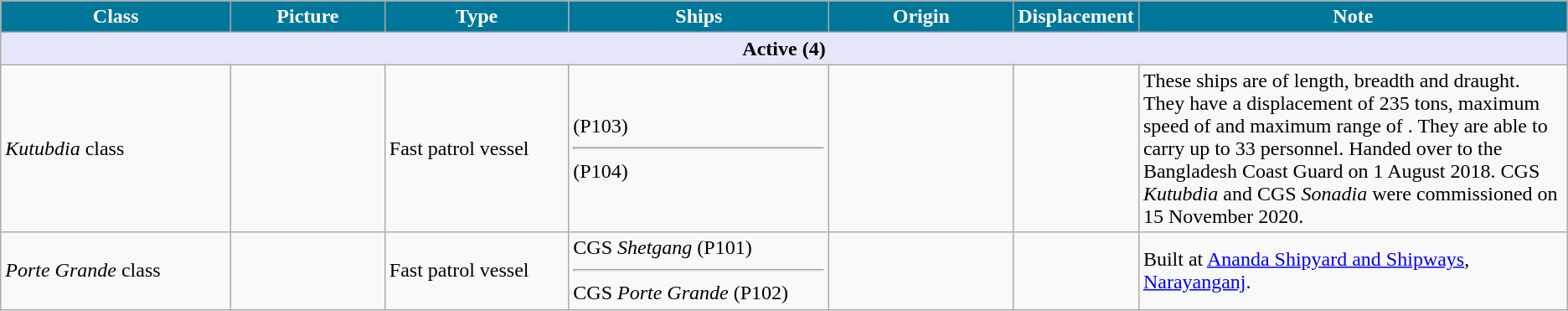<table class="wikitable">
<tr>
<th style="color:#fff; background:#079; width:15%;">Class</th>
<th style="color:#fff; background:#079; width:10%;">Picture</th>
<th style="color:#fff; background:#079; width:12%;">Type</th>
<th style="color:#fff; background:#079; width:17%;">Ships</th>
<th style="color:#fff; background:#079; width:12%;">Origin</th>
<th style="color:#fff; background:#079; width:6%;">Displacement</th>
<th style="color:#fff; background:#079; width:28%;">Note</th>
</tr>
<tr>
<th colspan="7" style="background: lavender;">Active (4)</th>
</tr>
<tr>
<td><em>Kutubdia</em> class</td>
<td></td>
<td>Fast patrol vessel</td>
<td> (P103)<hr>  (P104)</td>
<td></td>
<td></td>
<td>These ships are of  length,  breadth and  draught. They have a displacement of 235 tons, maximum speed of  and maximum range of . They are able to carry up to 33 personnel. Handed over to the Bangladesh Coast Guard on 1 August 2018. CGS <em>Kutubdia</em> and CGS <em>Sonadia</em> were commissioned on 15 November 2020.</td>
</tr>
<tr>
<td><em>Porte Grande</em> class</td>
<td></td>
<td>Fast patrol vessel</td>
<td>CGS <em>Shetgang</em> (P101)<hr>CGS <em>Porte Grande</em> (P102)</td>
<td></td>
<td></td>
<td>Built at <a href='#'>Ananda Shipyard and Shipways</a>, <a href='#'>Narayanganj</a>.</td>
</tr>
</table>
